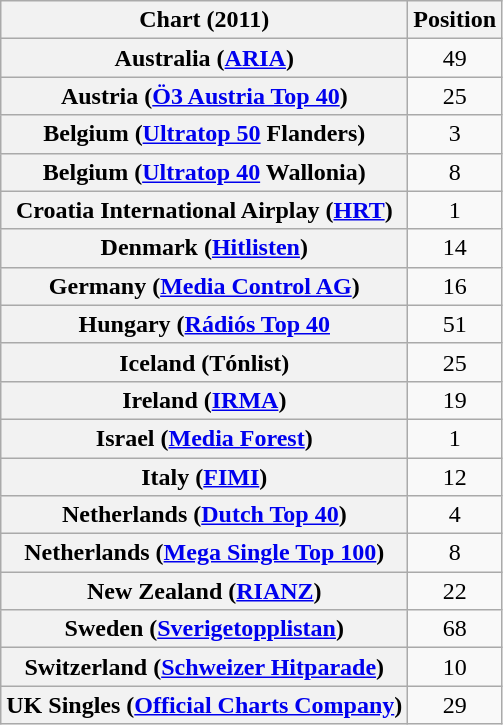<table class="wikitable plainrowheaders sortable" style="text-align:center">
<tr>
<th scope="col">Chart (2011)</th>
<th scope="col">Position</th>
</tr>
<tr>
<th scope="row">Australia (<a href='#'>ARIA</a>)</th>
<td style="text-align:center;">49</td>
</tr>
<tr>
<th scope="row">Austria (<a href='#'>Ö3 Austria Top 40</a>)</th>
<td style="text-align:center;">25</td>
</tr>
<tr>
<th scope="row">Belgium (<a href='#'>Ultratop 50</a> Flanders)</th>
<td style="text-align:center;">3</td>
</tr>
<tr>
<th scope="row">Belgium (<a href='#'>Ultratop 40</a> Wallonia)</th>
<td style="text-align:center;">8</td>
</tr>
<tr>
<th scope="row">Croatia International Airplay (<a href='#'>HRT</a>)</th>
<td style="text-align:center;">1</td>
</tr>
<tr>
<th scope="row">Denmark (<a href='#'>Hitlisten</a>)</th>
<td style="text-align:center;">14</td>
</tr>
<tr>
<th scope="row">Germany (<a href='#'>Media Control AG</a>)</th>
<td style="text-align:center;">16</td>
</tr>
<tr>
<th scope="row">Hungary (<a href='#'>Rádiós Top 40</a></th>
<td style="text-align:center;">51</td>
</tr>
<tr>
<th scope="row">Iceland (Tónlist)</th>
<td style="text-align:center;">25</td>
</tr>
<tr>
<th scope="row">Ireland (<a href='#'>IRMA</a>)</th>
<td style="text-align:center;">19</td>
</tr>
<tr>
<th scope="row">Israel (<a href='#'>Media Forest</a>)</th>
<td style="text-align:center;">1</td>
</tr>
<tr>
<th scope="row">Italy (<a href='#'>FIMI</a>)</th>
<td style="text-align:center;">12</td>
</tr>
<tr>
<th scope="row">Netherlands (<a href='#'>Dutch Top 40</a>)</th>
<td style="text-align:center;">4</td>
</tr>
<tr>
<th scope="row">Netherlands (<a href='#'>Mega Single Top 100</a>)</th>
<td style="text-align:center;">8</td>
</tr>
<tr>
<th scope="row">New Zealand (<a href='#'>RIANZ</a>)</th>
<td style="text-align:center;">22</td>
</tr>
<tr>
<th scope="row">Sweden (<a href='#'>Sverigetopplistan</a>)</th>
<td style="text-align:center;">68</td>
</tr>
<tr>
<th scope="row">Switzerland (<a href='#'>Schweizer Hitparade</a>)</th>
<td style="text-align:center;">10</td>
</tr>
<tr>
<th scope="row">UK Singles (<a href='#'>Official Charts Company</a>)</th>
<td style="text-align:center;">29</td>
</tr>
</table>
